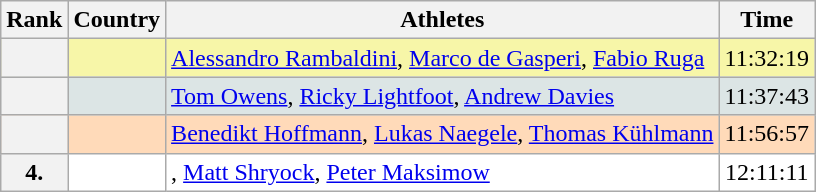<table class="wikitable sortable">
<tr>
<th>Rank</th>
<th align=left>Country</th>
<th align=left>Athletes</th>
<th>Time</th>
</tr>
<tr align="center" valign="top" bgcolor="#F7F6A8">
<th></th>
<td align=left></td>
<td align=left><a href='#'>Alessandro Rambaldini</a>, <a href='#'>Marco de Gasperi</a>, <a href='#'>Fabio Ruga</a></td>
<td>11:32:19</td>
</tr>
<tr align="center" valign="top" bgcolor="#DCE5E5">
<th></th>
<td align=left></td>
<td align="left"><a href='#'>Tom Owens</a>, <a href='#'>Ricky Lightfoot</a>, <a href='#'>Andrew Davies</a></td>
<td>11:37:43</td>
</tr>
<tr align="center" valign="top" bgcolor="#FFDAB9">
<th></th>
<td align=left></td>
<td align=left><a href='#'>Benedikt Hoffmann</a>, <a href='#'>Lukas Naegele</a>, <a href='#'>Thomas Kühlmann</a></td>
<td>11:56:57</td>
</tr>
<tr align="center" valign="top" bgcolor="#FFFFFF">
<th>4.</th>
<td align=left></td>
<td align=left>, <a href='#'>Matt Shryock</a>, <a href='#'>Peter Maksimow</a></td>
<td>12:11:11</td>
</tr>
</table>
